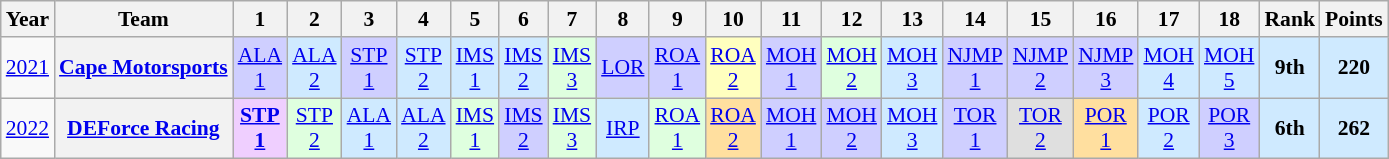<table class="wikitable" style="text-align:center; font-size:90%">
<tr>
<th>Year</th>
<th>Team</th>
<th>1</th>
<th>2</th>
<th>3</th>
<th>4</th>
<th>5</th>
<th>6</th>
<th>7</th>
<th>8</th>
<th>9</th>
<th>10</th>
<th>11</th>
<th>12</th>
<th>13</th>
<th>14</th>
<th>15</th>
<th>16</th>
<th>17</th>
<th>18</th>
<th>Rank</th>
<th>Points</th>
</tr>
<tr>
<td><a href='#'>2021</a></td>
<th><a href='#'>Cape Motorsports</a></th>
<td style="background:#CFCFFF;"><a href='#'>ALA<br>1</a><br></td>
<td style="background:#CFEAFF;"><a href='#'>ALA<br>2</a><br></td>
<td style="background:#CFCFFF;"><a href='#'>STP<br>1</a><br></td>
<td style="background:#CFEAFF;"><a href='#'>STP<br>2</a><br></td>
<td style="background:#CFEAFF;"><a href='#'>IMS<br>1</a><br></td>
<td style="background:#CFEAFF;"><a href='#'>IMS<br>2</a><br></td>
<td style="background:#DFFFDF;"><a href='#'>IMS<br>3</a><br></td>
<td style="background:#CFCFFF;"><a href='#'>LOR</a><br></td>
<td style="background:#CFCFFF;"><a href='#'>ROA<br>1</a><br></td>
<td style="background:#FFFFBF;"><a href='#'>ROA<br>2</a><br></td>
<td style="background:#CFCFFF;"><a href='#'>MOH<br>1</a><br></td>
<td style="background:#DFFFDF;"><a href='#'>MOH<br>2</a><br></td>
<td style="background:#CFEAFF;"><a href='#'>MOH<br>3</a><br></td>
<td style="background:#CFCFFF;"><a href='#'>NJMP<br>1</a><br></td>
<td style="background:#CFCFFF;"><a href='#'>NJMP<br>2</a><br></td>
<td style="background:#CFCFFF;"><a href='#'>NJMP<br>3</a><br></td>
<td style="background:#CFEAFF;"><a href='#'>MOH<br>4</a><br></td>
<td style="background:#CFEAFF;"><a href='#'>MOH<br>5</a><br></td>
<th style="background:#CFEAFF;">9th</th>
<th style="background:#CFEAFF;">220</th>
</tr>
<tr>
<td><a href='#'>2022</a></td>
<th><a href='#'>DEForce Racing</a></th>
<td style="background:#EFCFFF;"><strong><a href='#'>STP<br>1</a></strong><br></td>
<td style="background:#DFFFDF;"><a href='#'>STP<br>2</a><br></td>
<td style="background:#CFEAFF;"><a href='#'>ALA<br>1</a><br></td>
<td style="background:#CFEAFF;"><a href='#'>ALA<br>2</a><br></td>
<td style="background:#DFFFDF;"><a href='#'>IMS<br>1</a><br></td>
<td style="background:#CFCFFF;"><a href='#'>IMS<br>2</a><br></td>
<td style="background:#DFFFDF;"><a href='#'>IMS<br>3</a><br></td>
<td style="background:#CFEAFF;"><a href='#'>IRP</a><br></td>
<td style="background:#DFFFDF;"><a href='#'>ROA<br>1</a><br></td>
<td style="background:#FFDF9F;"><a href='#'>ROA<br>2</a><br></td>
<td style="background:#CFCFFF;"><a href='#'>MOH<br>1</a><br></td>
<td style="background:#CFCFFF;"><a href='#'>MOH<br>2</a><br></td>
<td style="background:#CFEAFF;"><a href='#'>MOH<br>3</a><br></td>
<td style="background:#CFCFFF;"><a href='#'>TOR<br>1</a><br></td>
<td style="background:#DFDFDF;"><a href='#'>TOR<br>2</a><br></td>
<td style="background:#FFDF9F;"><a href='#'>POR<br>1</a><br></td>
<td style="background:#CFEAFF;"><a href='#'>POR<br>2</a><br></td>
<td style="background:#CFCFFF;"><a href='#'>POR<br>3</a><br></td>
<th style="background:#CFEAFF;">6th</th>
<th style="background:#CFEAFF;">262</th>
</tr>
</table>
